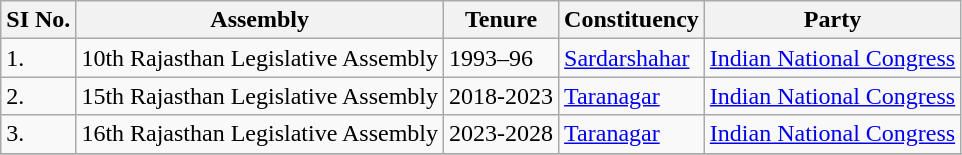<table class = "wikitable">
<tr>
<th>SI No.</th>
<th>Assembly</th>
<th>Tenure</th>
<th>Constituency</th>
<th>Party</th>
</tr>
<tr>
<td>1.</td>
<td>10th Rajasthan Legislative Assembly</td>
<td>1993–96</td>
<td><a href='#'>Sardarshahar</a></td>
<td><a href='#'>Indian National Congress</a></td>
</tr>
<tr>
<td>2.</td>
<td>15th Rajasthan Legislative Assembly</td>
<td>2018-2023</td>
<td><a href='#'>Taranagar</a></td>
<td><a href='#'>Indian National Congress</a></td>
</tr>
<tr>
<td>3.</td>
<td>16th Rajasthan Legislative Assembly</td>
<td>2023-2028</td>
<td><a href='#'>Taranagar</a></td>
<td><a href='#'>Indian National Congress</a></td>
</tr>
<tr>
</tr>
</table>
